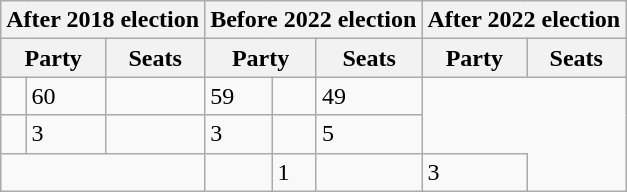<table class="wikitable">
<tr>
<th colspan="3">After 2018 election</th>
<th colspan="3">Before 2022 election</th>
<th colspan="3">After 2022 election</th>
</tr>
<tr>
<th colspan="2">Party</th>
<th>Seats</th>
<th colspan="2">Party</th>
<th>Seats</th>
<th colspan="2">Party</th>
<th>Seats</th>
</tr>
<tr>
<td></td>
<td>60</td>
<td></td>
<td>59</td>
<td></td>
<td>49</td>
</tr>
<tr>
<td></td>
<td>3</td>
<td></td>
<td>3</td>
<td></td>
<td>5</td>
</tr>
<tr>
<td colspan=3></td>
<td></td>
<td>1</td>
<td></td>
<td>3</td>
</tr>
</table>
